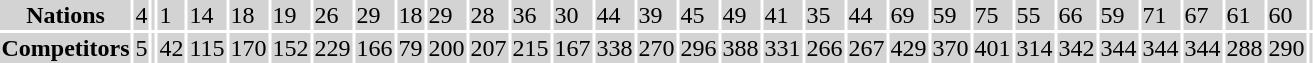<table>
<tr>
</tr>
<tr>
</tr>
<tr>
</tr>
<tr>
</tr>
<tr>
</tr>
<tr>
</tr>
<tr>
</tr>
<tr>
</tr>
<tr>
</tr>
<tr>
</tr>
<tr>
</tr>
<tr>
</tr>
<tr>
</tr>
<tr>
</tr>
<tr>
</tr>
<tr>
</tr>
<tr>
</tr>
<tr>
</tr>
<tr>
</tr>
<tr>
</tr>
<tr>
</tr>
<tr>
</tr>
<tr>
</tr>
<tr>
</tr>
<tr>
</tr>
<tr>
</tr>
<tr>
</tr>
<tr>
</tr>
<tr>
</tr>
<tr>
</tr>
<tr>
</tr>
<tr>
</tr>
<tr>
</tr>
<tr>
</tr>
<tr>
</tr>
<tr>
</tr>
<tr>
</tr>
<tr>
</tr>
<tr>
</tr>
<tr>
</tr>
<tr>
</tr>
<tr>
</tr>
<tr>
</tr>
<tr>
</tr>
<tr>
</tr>
<tr>
</tr>
<tr>
</tr>
<tr>
</tr>
<tr>
</tr>
<tr>
</tr>
<tr>
</tr>
<tr>
</tr>
<tr>
</tr>
<tr>
</tr>
<tr>
</tr>
<tr>
</tr>
<tr>
</tr>
<tr>
</tr>
<tr>
</tr>
<tr>
</tr>
<tr>
</tr>
<tr>
</tr>
<tr>
</tr>
<tr>
</tr>
<tr>
</tr>
<tr>
</tr>
<tr>
</tr>
<tr>
</tr>
<tr>
</tr>
<tr>
</tr>
<tr>
</tr>
<tr>
</tr>
<tr>
</tr>
<tr>
</tr>
<tr>
</tr>
<tr>
</tr>
<tr>
</tr>
<tr>
</tr>
<tr>
</tr>
<tr>
</tr>
<tr>
</tr>
<tr>
</tr>
<tr>
</tr>
<tr>
</tr>
<tr>
</tr>
<tr>
</tr>
<tr>
</tr>
<tr>
</tr>
<tr>
</tr>
<tr>
</tr>
<tr>
</tr>
<tr>
</tr>
<tr>
</tr>
<tr>
</tr>
<tr>
</tr>
<tr>
</tr>
<tr>
</tr>
<tr>
</tr>
<tr>
</tr>
<tr>
</tr>
<tr>
</tr>
<tr>
</tr>
<tr>
</tr>
<tr>
</tr>
<tr>
</tr>
<tr>
</tr>
<tr>
</tr>
<tr>
</tr>
<tr>
</tr>
<tr>
</tr>
<tr>
</tr>
<tr>
</tr>
<tr>
</tr>
<tr>
</tr>
<tr>
</tr>
<tr>
</tr>
<tr>
</tr>
<tr>
</tr>
<tr>
</tr>
<tr>
</tr>
<tr>
</tr>
<tr>
</tr>
<tr>
</tr>
<tr>
</tr>
<tr>
</tr>
<tr>
</tr>
<tr>
</tr>
<tr>
</tr>
<tr style="background:lightgray">
<th scope="row"><strong>Nations</strong></th>
<td>4</td>
<td></td>
<td>1</td>
<td>14</td>
<td>18</td>
<td>19</td>
<td>26</td>
<td>29</td>
<td>18</td>
<td>29</td>
<td>28</td>
<td>36</td>
<td>30</td>
<td>44</td>
<td>39</td>
<td>45</td>
<td>49</td>
<td>41</td>
<td>35</td>
<td>44</td>
<td>69</td>
<td>59</td>
<td>75</td>
<td>55</td>
<td>66</td>
<td>59</td>
<td>71</td>
<td>67</td>
<td>61</td>
<td>60</td>
<td></td>
</tr>
<tr style="background:lightgray">
<th scope="row"><strong>Competitors</strong></th>
<td>5</td>
<td></td>
<td>42</td>
<td>115</td>
<td>170</td>
<td>152</td>
<td>229</td>
<td>166</td>
<td>79</td>
<td>200</td>
<td>207</td>
<td>215</td>
<td>167</td>
<td>338</td>
<td>270</td>
<td>296</td>
<td>388</td>
<td>331</td>
<td>266</td>
<td>267</td>
<td>429</td>
<td>370</td>
<td>401</td>
<td>314</td>
<td>342</td>
<td>344</td>
<td>344</td>
<td>344</td>
<td>288</td>
<td>290</td>
<td></td>
</tr>
<tr>
</tr>
</table>
